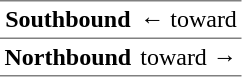<table border="1" cellspacing="0" cellpadding="3" frame="hsides" rules="rows">
<tr>
<th><span>Southbound</span></th>
<td>←  toward </td>
</tr>
<tr>
<th><span>Northbound</span></th>
<td>  toward  →</td>
</tr>
</table>
